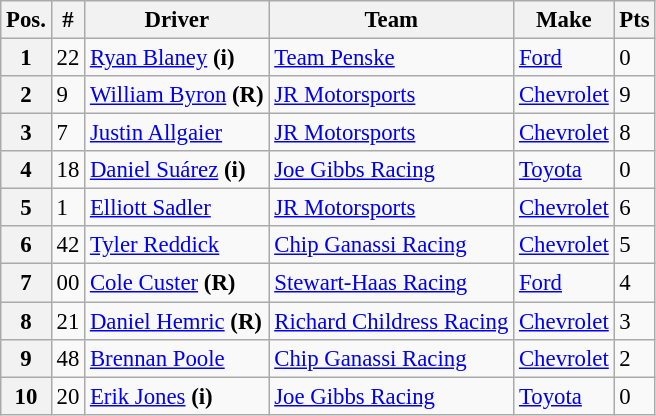<table class="wikitable" style="font-size:95%">
<tr>
<th>Pos.</th>
<th>#</th>
<th>Driver</th>
<th>Team</th>
<th>Make</th>
<th>Pts</th>
</tr>
<tr>
<th>1</th>
<td>22</td>
<td><a href='#'>Ryan Blaney</a> <strong>(i)</strong></td>
<td><a href='#'>Team Penske</a></td>
<td><a href='#'>Ford</a></td>
<td>0</td>
</tr>
<tr>
<th>2</th>
<td>9</td>
<td><a href='#'>William Byron</a> <strong>(R)</strong></td>
<td><a href='#'>JR Motorsports</a></td>
<td><a href='#'>Chevrolet</a></td>
<td>9</td>
</tr>
<tr>
<th>3</th>
<td>7</td>
<td><a href='#'>Justin Allgaier</a></td>
<td><a href='#'>JR Motorsports</a></td>
<td><a href='#'>Chevrolet</a></td>
<td>8</td>
</tr>
<tr>
<th>4</th>
<td>18</td>
<td><a href='#'>Daniel Suárez</a> <strong>(i)</strong></td>
<td><a href='#'>Joe Gibbs Racing</a></td>
<td><a href='#'>Toyota</a></td>
<td>0</td>
</tr>
<tr>
<th>5</th>
<td>1</td>
<td><a href='#'>Elliott Sadler</a></td>
<td><a href='#'>JR Motorsports</a></td>
<td><a href='#'>Chevrolet</a></td>
<td>6</td>
</tr>
<tr>
<th>6</th>
<td>42</td>
<td><a href='#'>Tyler Reddick</a></td>
<td><a href='#'>Chip Ganassi Racing</a></td>
<td><a href='#'>Chevrolet</a></td>
<td>5</td>
</tr>
<tr>
<th>7</th>
<td>00</td>
<td><a href='#'>Cole Custer</a> <strong>(R)</strong></td>
<td><a href='#'>Stewart-Haas Racing</a></td>
<td><a href='#'>Ford</a></td>
<td>4</td>
</tr>
<tr>
<th>8</th>
<td>21</td>
<td><a href='#'>Daniel Hemric</a> <strong>(R)</strong></td>
<td><a href='#'>Richard Childress Racing</a></td>
<td><a href='#'>Chevrolet</a></td>
<td>3</td>
</tr>
<tr>
<th>9</th>
<td>48</td>
<td><a href='#'>Brennan Poole</a></td>
<td><a href='#'>Chip Ganassi Racing</a></td>
<td><a href='#'>Chevrolet</a></td>
<td>2</td>
</tr>
<tr>
<th>10</th>
<td>20</td>
<td><a href='#'>Erik Jones</a> <strong>(i)</strong></td>
<td><a href='#'>Joe Gibbs Racing</a></td>
<td><a href='#'>Toyota</a></td>
<td>0</td>
</tr>
</table>
